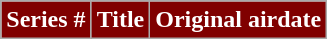<table class="wikitable">
<tr style="color: white;">
<th scope="col" style="background: maroon;">Series #</th>
<th scope="col" style="background: maroon;">Title</th>
<th scope="col" style="background: maroon;">Original airdate<br>










</th>
</tr>
</table>
